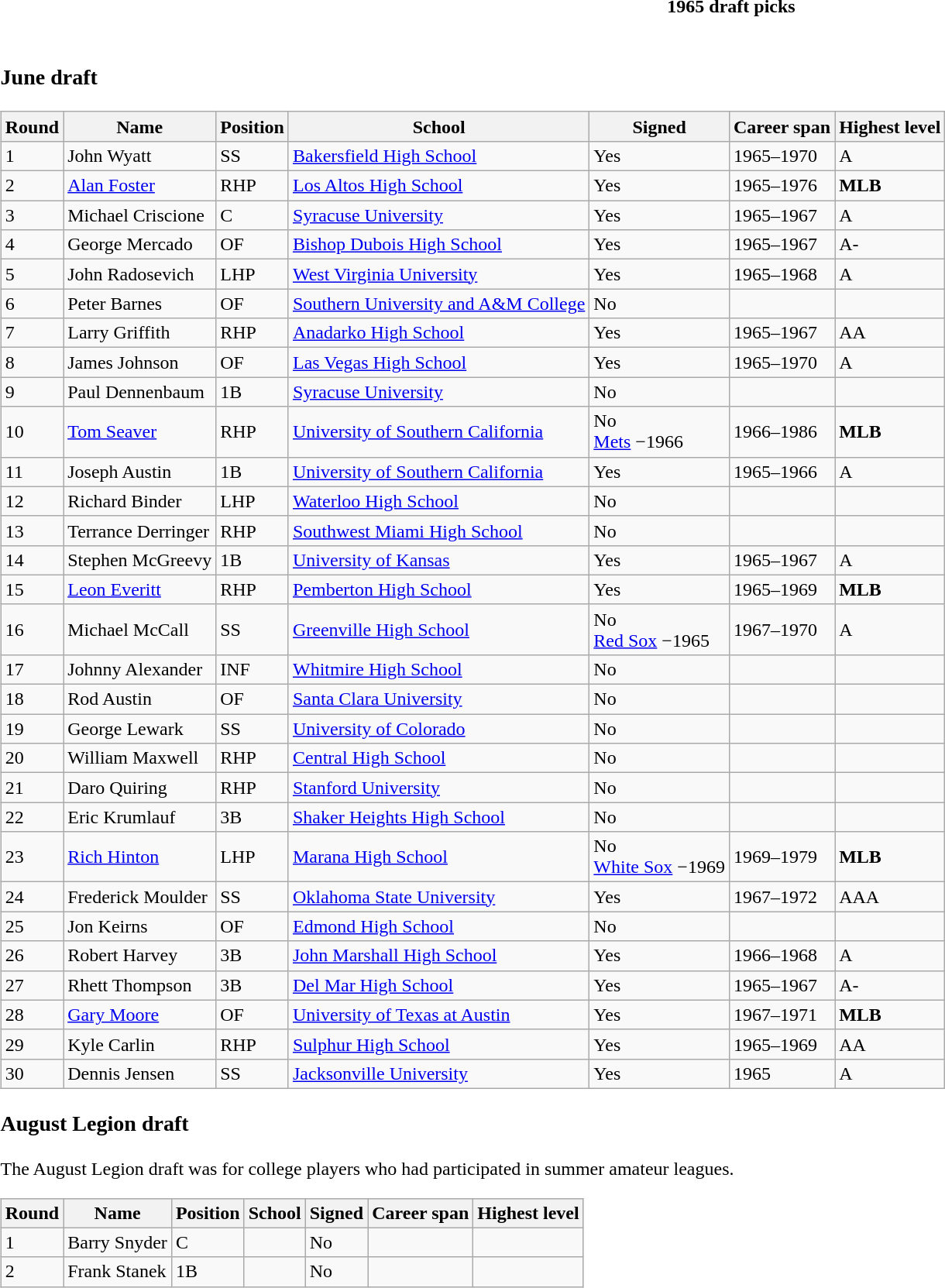<table class="toccolours collapsible collapsed" style="width:100%; background:inherit">
<tr>
<th>1965 draft picks</th>
</tr>
<tr>
<td><br><h3>June draft</h3><table class="wikitable">
<tr>
<th>Round</th>
<th>Name</th>
<th>Position</th>
<th>School</th>
<th>Signed</th>
<th>Career span</th>
<th>Highest level</th>
</tr>
<tr>
<td>1</td>
<td>John Wyatt</td>
<td>SS</td>
<td><a href='#'>Bakersfield High School</a></td>
<td>Yes</td>
<td>1965–1970</td>
<td>A</td>
</tr>
<tr>
<td>2</td>
<td><a href='#'>Alan Foster</a></td>
<td>RHP</td>
<td><a href='#'>Los Altos High School</a></td>
<td>Yes</td>
<td>1965–1976</td>
<td><strong>MLB</strong></td>
</tr>
<tr>
<td>3</td>
<td>Michael Criscione</td>
<td>C</td>
<td><a href='#'>Syracuse University</a></td>
<td>Yes</td>
<td>1965–1967</td>
<td>A</td>
</tr>
<tr>
<td>4</td>
<td>George Mercado</td>
<td>OF</td>
<td><a href='#'>Bishop Dubois High School</a></td>
<td>Yes</td>
<td>1965–1967</td>
<td>A-</td>
</tr>
<tr>
<td>5</td>
<td>John Radosevich</td>
<td>LHP</td>
<td><a href='#'>West Virginia University</a></td>
<td>Yes</td>
<td>1965–1968</td>
<td>A</td>
</tr>
<tr>
<td>6</td>
<td>Peter Barnes</td>
<td>OF</td>
<td><a href='#'>Southern University and A&M College</a></td>
<td>No</td>
<td></td>
<td></td>
</tr>
<tr>
<td>7</td>
<td>Larry Griffith</td>
<td>RHP</td>
<td><a href='#'>Anadarko High School</a></td>
<td>Yes</td>
<td>1965–1967</td>
<td>AA</td>
</tr>
<tr>
<td>8</td>
<td>James Johnson</td>
<td>OF</td>
<td><a href='#'>Las Vegas High School</a></td>
<td>Yes</td>
<td>1965–1970</td>
<td>A</td>
</tr>
<tr>
<td>9</td>
<td>Paul Dennenbaum</td>
<td>1B</td>
<td><a href='#'>Syracuse University</a></td>
<td>No</td>
<td></td>
<td></td>
</tr>
<tr>
<td>10</td>
<td><a href='#'>Tom Seaver</a></td>
<td>RHP</td>
<td><a href='#'>University of Southern California</a></td>
<td>No <br> <a href='#'>Mets</a> −1966</td>
<td>1966–1986</td>
<td><strong>MLB</strong></td>
</tr>
<tr>
<td>11</td>
<td>Joseph Austin</td>
<td>1B</td>
<td><a href='#'>University of Southern California</a></td>
<td>Yes</td>
<td>1965–1966</td>
<td>A</td>
</tr>
<tr>
<td>12</td>
<td>Richard Binder</td>
<td>LHP</td>
<td><a href='#'>Waterloo High School</a></td>
<td>No</td>
<td></td>
<td></td>
</tr>
<tr>
<td>13</td>
<td>Terrance Derringer</td>
<td>RHP</td>
<td><a href='#'>Southwest Miami High School</a></td>
<td>No</td>
<td></td>
<td></td>
</tr>
<tr>
<td>14</td>
<td>Stephen McGreevy</td>
<td>1B</td>
<td><a href='#'>University of Kansas</a></td>
<td>Yes</td>
<td>1965–1967</td>
<td>A</td>
</tr>
<tr>
<td>15</td>
<td><a href='#'>Leon Everitt</a></td>
<td>RHP</td>
<td><a href='#'>Pemberton High School</a></td>
<td>Yes</td>
<td>1965–1969</td>
<td><strong>MLB</strong></td>
</tr>
<tr>
<td>16</td>
<td>Michael McCall</td>
<td>SS</td>
<td><a href='#'>Greenville High School</a></td>
<td>No<br><a href='#'>Red Sox</a> −1965</td>
<td>1967–1970</td>
<td>A</td>
</tr>
<tr>
<td>17</td>
<td>Johnny Alexander</td>
<td>INF</td>
<td><a href='#'>Whitmire High School</a></td>
<td>No</td>
<td></td>
<td></td>
</tr>
<tr>
<td>18</td>
<td>Rod Austin</td>
<td>OF</td>
<td><a href='#'>Santa Clara University</a></td>
<td>No</td>
<td></td>
<td></td>
</tr>
<tr>
<td>19</td>
<td>George Lewark</td>
<td>SS</td>
<td><a href='#'>University of Colorado</a></td>
<td>No</td>
<td></td>
<td></td>
</tr>
<tr>
<td>20</td>
<td>William Maxwell</td>
<td>RHP</td>
<td><a href='#'>Central High School</a></td>
<td>No</td>
<td></td>
<td></td>
</tr>
<tr>
<td>21</td>
<td>Daro Quiring</td>
<td>RHP</td>
<td><a href='#'>Stanford University</a></td>
<td>No</td>
<td></td>
<td></td>
</tr>
<tr>
<td>22</td>
<td>Eric Krumlauf</td>
<td>3B</td>
<td><a href='#'>Shaker Heights High School</a></td>
<td>No</td>
<td></td>
<td></td>
</tr>
<tr>
<td>23</td>
<td><a href='#'>Rich Hinton</a></td>
<td>LHP</td>
<td><a href='#'>Marana High School</a></td>
<td>No<br><a href='#'>White Sox</a> −1969</td>
<td>1969–1979</td>
<td><strong>MLB</strong></td>
</tr>
<tr>
<td>24</td>
<td>Frederick Moulder</td>
<td>SS</td>
<td><a href='#'>Oklahoma State University</a></td>
<td>Yes</td>
<td>1967–1972</td>
<td>AAA</td>
</tr>
<tr>
<td>25</td>
<td>Jon Keirns</td>
<td>OF</td>
<td><a href='#'>Edmond High School</a></td>
<td>No</td>
<td></td>
<td></td>
</tr>
<tr>
<td>26</td>
<td>Robert Harvey</td>
<td>3B</td>
<td><a href='#'>John Marshall High School</a></td>
<td>Yes</td>
<td>1966–1968</td>
<td>A</td>
</tr>
<tr>
<td>27</td>
<td>Rhett Thompson</td>
<td>3B</td>
<td><a href='#'>Del Mar High School</a></td>
<td>Yes</td>
<td>1965–1967</td>
<td>A-</td>
</tr>
<tr>
<td>28</td>
<td><a href='#'>Gary Moore</a></td>
<td>OF</td>
<td><a href='#'>University of Texas at Austin</a></td>
<td>Yes</td>
<td>1967–1971</td>
<td><strong>MLB</strong></td>
</tr>
<tr>
<td>29</td>
<td>Kyle Carlin</td>
<td>RHP</td>
<td><a href='#'>Sulphur High School</a></td>
<td>Yes</td>
<td>1965–1969</td>
<td>AA</td>
</tr>
<tr>
<td>30</td>
<td>Dennis Jensen</td>
<td>SS</td>
<td><a href='#'>Jacksonville University</a></td>
<td>Yes</td>
<td>1965</td>
<td>A</td>
</tr>
</table>
<h3>August Legion draft</h3>
The August Legion draft was for college players who had participated in summer amateur leagues.<table class="wikitable">
<tr>
<th>Round</th>
<th>Name</th>
<th>Position</th>
<th>School</th>
<th>Signed</th>
<th>Career span</th>
<th>Highest level</th>
</tr>
<tr>
<td>1</td>
<td>Barry Snyder</td>
<td>C</td>
<td></td>
<td>No</td>
<td></td>
<td></td>
</tr>
<tr>
<td>2</td>
<td>Frank Stanek</td>
<td>1B</td>
<td></td>
<td>No</td>
<td></td>
<td></td>
</tr>
</table>
</td>
</tr>
</table>
